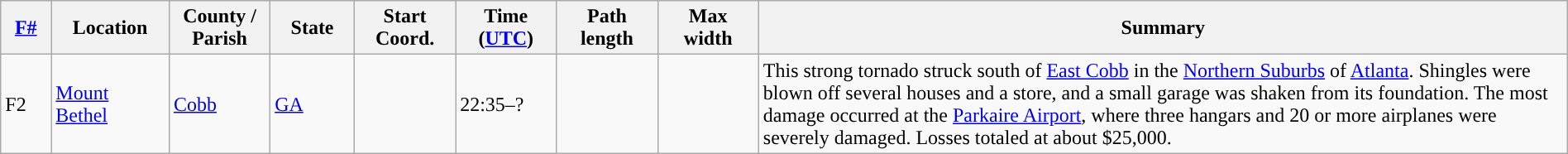<table class="wikitable sortable" style="width:100%;">
<tr>
<th scope="col"  style="width:3%; text-align:center;"><a href='#'>F#</a></th>
<th scope="col"  style="width:7%; text-align:center;" class="unsortable">Location</th>
<th scope="col"  style="width:6%; text-align:center;" class="unsortable">County / Parish</th>
<th scope="col"  style="width:5%; text-align:center;">State</th>
<th scope="col"  style="width:6%; text-align:center;">Start Coord.</th>
<th scope="col"  style="width:6%; text-align:center;">Time (<a href='#'>UTC</a>)</th>
<th scope="col"  style="width:6%; text-align:center;">Path length</th>
<th scope="col"  style="width:6%; text-align:center;">Max width</th>
<th scope="col" class="unsortable" style="width:48%; text-align:center;">Summary</th>
</tr>
<tr>
<td>F2</td>
<td><a href='#'>Mount Bethel</a></td>
<td><a href='#'>Cobb</a></td>
<td><a href='#'>GA</a></td>
<td></td>
<td>22:35–?</td>
<td></td>
<td></td>
<td>This strong tornado struck south of <a href='#'>East Cobb</a> in the <a href='#'>Northern Suburbs</a> of <a href='#'>Atlanta</a>. Shingles were blown off several houses and a store, and a small garage was shaken from its foundation. The most damage occurred at the <a href='#'>Parkaire Airport</a>, where three hangars and 20 or more airplanes were severely damaged. Losses totaled at about $25,000.</td>
</tr>
</table>
